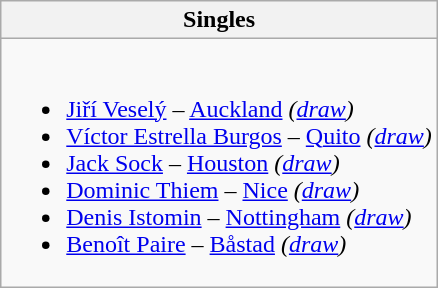<table class="wikitable collapsible collapsed">
<tr>
<th>Singles</th>
</tr>
<tr>
<td><br><ul><li> <a href='#'>Jiří Veselý</a> – <a href='#'>Auckland</a> <em>(<a href='#'>draw</a>)</em></li><li> <a href='#'>Víctor Estrella Burgos</a> – <a href='#'>Quito</a> <em>(<a href='#'>draw</a>)</em></li><li> <a href='#'>Jack Sock</a> – <a href='#'>Houston</a> <em>(<a href='#'>draw</a>)</em></li><li> <a href='#'>Dominic Thiem</a> – <a href='#'>Nice</a> <em>(<a href='#'>draw</a>)</em></li><li> <a href='#'>Denis Istomin</a> – <a href='#'>Nottingham</a> <em>(<a href='#'>draw</a>)</em></li><li> <a href='#'>Benoît Paire</a> – <a href='#'>Båstad</a> <em>(<a href='#'>draw</a>)</em></li></ul></td>
</tr>
</table>
